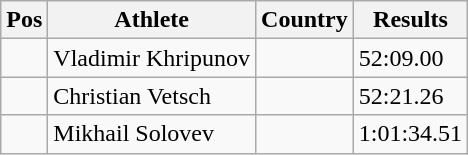<table class="wikitable">
<tr>
<th>Pos</th>
<th>Athlete</th>
<th>Country</th>
<th>Results</th>
</tr>
<tr>
<td align="center"></td>
<td>Vladimir Khripunov</td>
<td></td>
<td>52:09.00</td>
</tr>
<tr>
<td align="center"></td>
<td>Christian Vetsch</td>
<td></td>
<td>52:21.26</td>
</tr>
<tr>
<td align="center"></td>
<td>Mikhail Solovev</td>
<td></td>
<td>1:01:34.51</td>
</tr>
</table>
